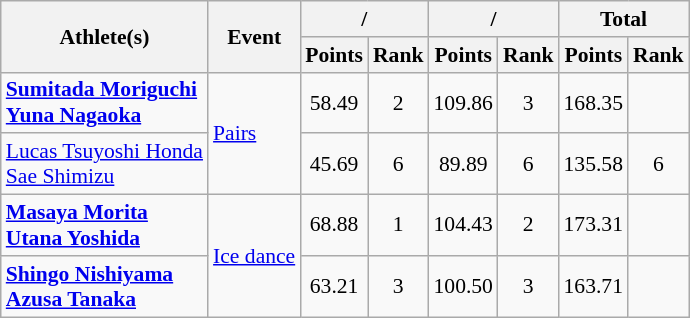<table class="wikitable" style="font-size:90%">
<tr>
<th rowspan=2>Athlete(s)</th>
<th rowspan=2>Event</th>
<th colspan=2>/</th>
<th colspan=2>/</th>
<th colspan=2>Total</th>
</tr>
<tr>
<th>Points</th>
<th>Rank</th>
<th>Points</th>
<th>Rank</th>
<th>Points</th>
<th>Rank</th>
</tr>
<tr align=center>
<td align=left><strong><a href='#'>Sumitada Moriguchi</a><br><a href='#'>Yuna Nagaoka</a></strong></td>
<td align=left rowspan=2><a href='#'>Pairs</a></td>
<td>58.49</td>
<td>2</td>
<td>109.86</td>
<td>3</td>
<td>168.35</td>
<td></td>
</tr>
<tr align=center>
<td align=left><a href='#'>Lucas Tsuyoshi Honda</a><br><a href='#'>Sae Shimizu</a></td>
<td>45.69</td>
<td>6</td>
<td>89.89</td>
<td>6</td>
<td>135.58</td>
<td>6</td>
</tr>
<tr align=center>
<td align=left><strong><a href='#'>Masaya Morita</a><br><a href='#'>Utana Yoshida</a></strong></td>
<td align=left rowspan=2><a href='#'>Ice dance</a></td>
<td>68.88</td>
<td>1</td>
<td>104.43</td>
<td>2</td>
<td>173.31</td>
<td></td>
</tr>
<tr align=center>
<td align=left><strong><a href='#'>Shingo Nishiyama</a><br><a href='#'>Azusa Tanaka</a></strong></td>
<td>63.21</td>
<td>3</td>
<td>100.50</td>
<td>3</td>
<td>163.71</td>
<td></td>
</tr>
</table>
